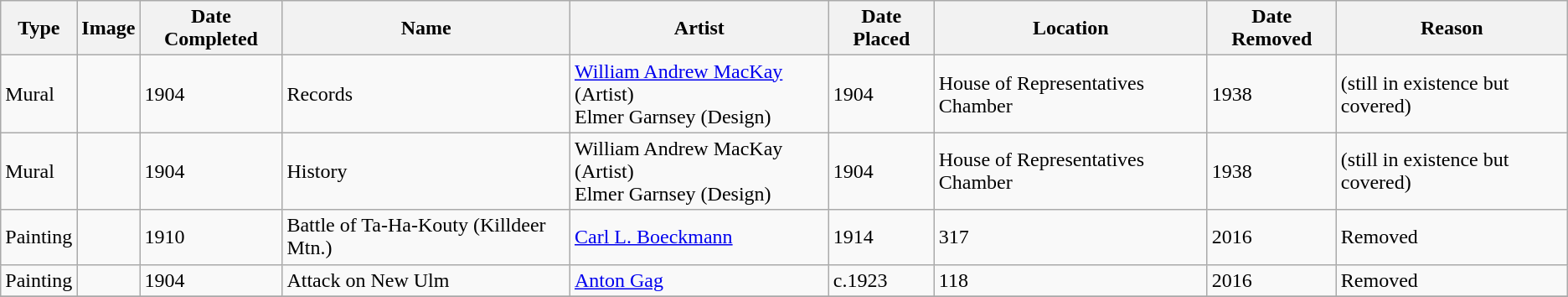<table class=wikitable collapsible sortable>
<tr>
<th>Type</th>
<th>Image</th>
<th>Date Completed</th>
<th>Name</th>
<th>Artist</th>
<th>Date Placed</th>
<th>Location</th>
<th>Date Removed</th>
<th>Reason</th>
</tr>
<tr>
<td>Mural</td>
<td></td>
<td>1904</td>
<td>Records</td>
<td><a href='#'>William Andrew MacKay</a> (Artist)<br>Elmer Garnsey  (Design)</td>
<td>1904</td>
<td>House of Representatives Chamber</td>
<td>1938</td>
<td>(still in existence but covered)</td>
</tr>
<tr>
<td>Mural</td>
<td></td>
<td>1904</td>
<td>History</td>
<td>William Andrew MacKay (Artist)<br>Elmer Garnsey (Design)</td>
<td>1904</td>
<td>House of Representatives Chamber</td>
<td>1938</td>
<td>(still in existence but covered)</td>
</tr>
<tr>
<td>Painting</td>
<td></td>
<td>1910</td>
<td>Battle of Ta-Ha-Kouty (Killdeer Mtn.)</td>
<td><a href='#'>Carl L. Boeckmann</a></td>
<td>1914</td>
<td>317</td>
<td>2016</td>
<td>Removed</td>
</tr>
<tr>
<td>Painting</td>
<td></td>
<td>1904</td>
<td>Attack on New Ulm</td>
<td><a href='#'>Anton Gag</a></td>
<td>c.1923</td>
<td>118</td>
<td>2016</td>
<td>Removed</td>
</tr>
<tr>
</tr>
</table>
